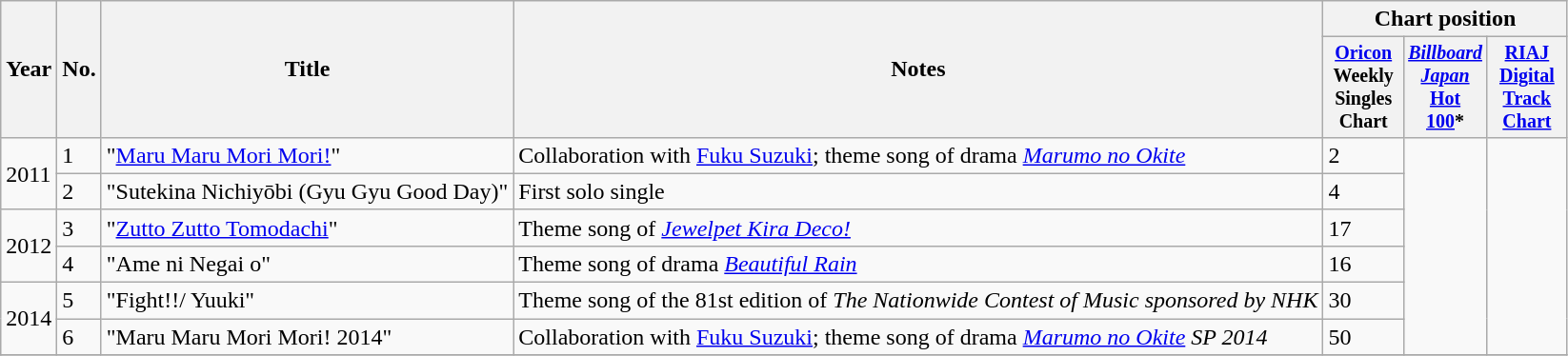<table class="wikitable">
<tr>
<th rowspan="2">Year</th>
<th rowspan="2">No.</th>
<th rowspan="2">Title</th>
<th rowspan="2">Notes</th>
<th colspan="3">Chart position</th>
</tr>
<tr style="font-size:smaller;">
<th width="50"><a href='#'>Oricon</a><br>Weekly<br>Singles<br>Chart<br></th>
<th width="50"><em><a href='#'>Billboard Japan</a></em><br><a href='#'>Hot<br>100</a>*<br></th>
<th width="50"><a href='#'>RIAJ<br>Digital<br>Track<br>Chart</a></th>
</tr>
<tr>
<td rowspan="2">2011</td>
<td>1</td>
<td align="left">"<a href='#'>Maru Maru Mori Mori!</a>"</td>
<td align="left">Collaboration with <a href='#'>Fuku Suzuki</a>; theme song of drama <em><a href='#'>Marumo no Okite</a></em></td>
<td>2</td>
<td rowspan="6"></td>
<td rowspan="6"></td>
</tr>
<tr>
<td>2</td>
<td align="left">"Sutekina Nichiyōbi (Gyu Gyu Good Day)"</td>
<td align="left">First solo single</td>
<td>4</td>
</tr>
<tr>
<td rowspan="2">2012</td>
<td>3</td>
<td align="left">"<a href='#'>Zutto Zutto Tomodachi</a>"</td>
<td align="left">Theme song of <em><a href='#'>Jewelpet Kira Deco!</a></em></td>
<td>17</td>
</tr>
<tr>
<td>4</td>
<td align="left">"Ame ni Negai o"</td>
<td align="left">Theme song of drama <em><a href='#'>Beautiful Rain</a></em></td>
<td>16</td>
</tr>
<tr>
<td rowspan="2">2014</td>
<td>5</td>
<td align="left">"Fight!!/ Yuuki"</td>
<td align="left">Theme song of the 81st edition of <em>The Nationwide Contest of Music sponsored by NHK</em></td>
<td>30</td>
</tr>
<tr>
<td>6</td>
<td align="left">"Maru Maru Mori Mori! 2014"</td>
<td align="left">Collaboration with <a href='#'>Fuku Suzuki</a>; theme song of drama <em><a href='#'>Marumo no Okite</a> SP 2014</em></td>
<td>50</td>
</tr>
<tr>
</tr>
</table>
